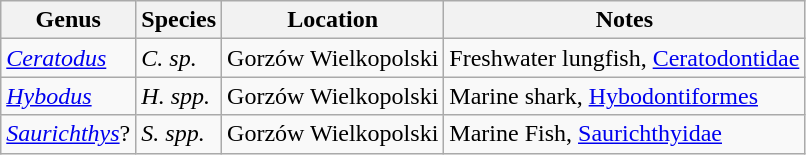<table class="wikitable">
<tr>
<th>Genus</th>
<th>Species</th>
<th>Location</th>
<th>Notes</th>
</tr>
<tr>
<td><em><a href='#'>Ceratodus</a></em></td>
<td><em>C. sp.</em></td>
<td>Gorzów Wielkopolski</td>
<td>Freshwater lungfish, <a href='#'>Ceratodontidae</a></td>
</tr>
<tr>
<td><em><a href='#'>Hybodus</a></em></td>
<td><em>H. spp.</em></td>
<td>Gorzów Wielkopolski</td>
<td>Marine shark, <a href='#'>Hybodontiformes</a></td>
</tr>
<tr>
<td><em><a href='#'>Saurichthys</a></em>?</td>
<td><em>S. spp.</em></td>
<td>Gorzów Wielkopolski</td>
<td>Marine Fish, <a href='#'>Saurichthyidae</a></td>
</tr>
</table>
